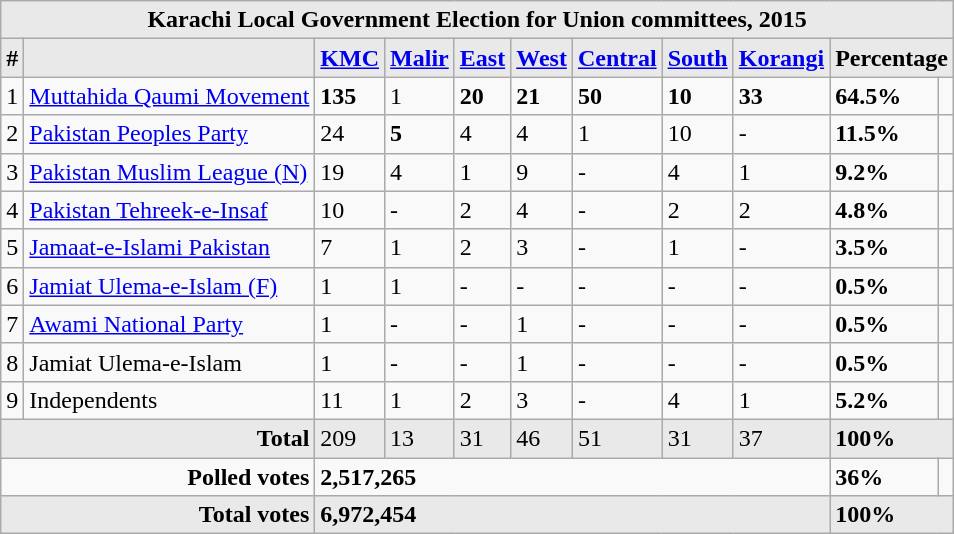<table class="wikitable">
<tr>
<th colspan="11" style="background-color:#E9E9E9" !>Karachi Local Government Election for Union committees, 2015</th>
</tr>
<tr>
<th style="background-color:#E9E9E9">#</th>
<th style="background-color:#E9E9E9"></th>
<th style="background-color:#E9E9E9"><a href='#'><strong>KMC</strong></a></th>
<th style="background-color:#E9E9E9"><a href='#'><strong>Malir</strong></a></th>
<th style="background-color:#E9E9E9"><a href='#'><strong>East</strong></a></th>
<th style="background-color:#E9E9E9"><a href='#'><strong>West</strong></a></th>
<th style="background-color:#E9E9E9"><a href='#'><strong>Central</strong></a></th>
<th style="background-color:#E9E9E9"><a href='#'><strong>South</strong></a></th>
<th style="background-color:#E9E9E9"><a href='#'><strong>Korangi</strong></a></th>
<th colspan="2" style="background-color:#E9E9E9">Percentage</th>
</tr>
<tr>
<td>1</td>
<td> <a href='#'>Muttahida Qaumi Movement</a></td>
<td><strong>135</strong></td>
<td>1</td>
<td><strong>20</strong></td>
<td><strong>21</strong></td>
<td><strong>50</strong></td>
<td><strong>10</strong></td>
<td><strong>33</strong></td>
<td><strong>64.5%</strong></td>
<td></td>
</tr>
<tr>
<td>2</td>
<td align="left"> <a href='#'>Pakistan Peoples Party</a></td>
<td>24</td>
<td><strong>5</strong></td>
<td>4</td>
<td>4</td>
<td>1</td>
<td>10</td>
<td>-</td>
<td><strong>11.5%</strong></td>
<td></td>
</tr>
<tr>
<td>3</td>
<td><a href='#'>Pakistan Muslim League (N)</a></td>
<td>19</td>
<td>4</td>
<td>1</td>
<td>9</td>
<td>-</td>
<td>4</td>
<td>1</td>
<td><strong>9.2%</strong></td>
<td></td>
</tr>
<tr>
<td>4</td>
<td> <a href='#'>Pakistan Tehreek-e-Insaf</a></td>
<td>10</td>
<td>-</td>
<td>2</td>
<td>4</td>
<td>-</td>
<td>2</td>
<td>2</td>
<td><strong>4.8%</strong></td>
<td></td>
</tr>
<tr>
<td>5</td>
<td> <a href='#'>Jamaat-e-Islami Pakistan</a></td>
<td>7</td>
<td>1</td>
<td>2</td>
<td>3</td>
<td>-</td>
<td>1</td>
<td>-</td>
<td><strong>3.5%</strong></td>
<td></td>
</tr>
<tr>
<td>6</td>
<td> <a href='#'>Jamiat Ulema-e-Islam (F)</a></td>
<td>1</td>
<td>1</td>
<td>-</td>
<td>-</td>
<td>-</td>
<td>-</td>
<td>-</td>
<td><strong>0.5%</strong></td>
<td></td>
</tr>
<tr>
<td>7</td>
<td> <a href='#'>Awami National Party</a></td>
<td>1</td>
<td>-</td>
<td>-</td>
<td>1</td>
<td>-</td>
<td>-</td>
<td>-</td>
<td><strong>0.5%</strong></td>
<td></td>
</tr>
<tr>
<td>8</td>
<td>Jamiat Ulema-e-Islam</td>
<td>1</td>
<td>-</td>
<td>-</td>
<td>1</td>
<td>-</td>
<td>-</td>
<td>-</td>
<td><strong>0.5%</strong></td>
<td></td>
</tr>
<tr>
<td>9</td>
<td>Independents</td>
<td>11</td>
<td>1</td>
<td>2</td>
<td>3</td>
<td>-</td>
<td>4</td>
<td>1</td>
<td><strong>5.2%</strong></td>
<td></td>
</tr>
<tr style="border: 1px solid black; background: #E9E9E9;">
<td colspan="2" align="right"><strong>Total</strong></td>
<td>209</td>
<td>13</td>
<td>31</td>
<td>46</td>
<td>51</td>
<td>31</td>
<td>37</td>
<td colspan="2"><strong>100%</strong></td>
</tr>
<tr>
<td colspan="2" align="right"><strong>Polled votes</strong></td>
<td colspan="7"><strong>2,517,265</strong></td>
<td><strong>36%</strong></td>
<td></td>
</tr>
<tr style="border: 1px solid black; background: #E9E9E9;">
<td colspan="2" align="right"><strong>Total votes</strong></td>
<td colspan="7"><strong>6,972,454</strong></td>
<td colspan="2"><strong>100%</strong></td>
</tr>
</table>
